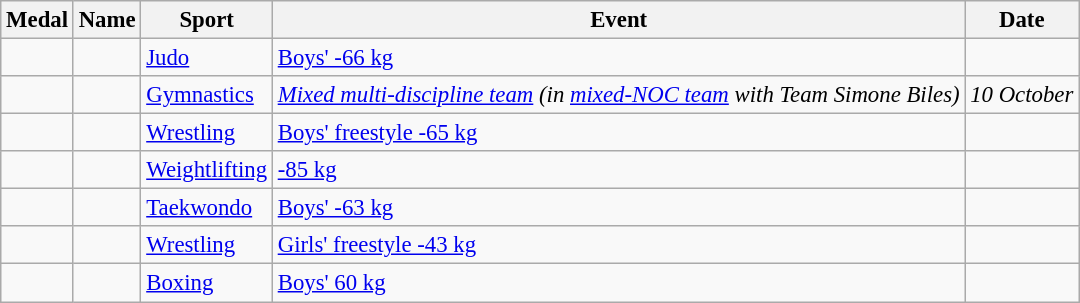<table class="wikitable sortable"  style="font-size:95%">
<tr>
<th>Medal</th>
<th>Name</th>
<th>Sport</th>
<th>Event</th>
<th>Date</th>
</tr>
<tr>
<td></td>
<td></td>
<td><a href='#'>Judo</a></td>
<td><a href='#'>Boys' -66 kg</a></td>
<td></td>
</tr>
<tr>
<td><em></em></td>
<td><em></em></td>
<td><a href='#'>Gymnastics</a></td>
<td><em><a href='#'>Mixed multi-discipline team</a> (in <a href='#'>mixed-NOC team</a> with Team Simone Biles)</em></td>
<td><em>10 October</em></td>
</tr>
<tr>
<td></td>
<td></td>
<td><a href='#'>Wrestling</a></td>
<td><a href='#'>Boys' freestyle -65 kg</a></td>
<td></td>
</tr>
<tr>
<td></td>
<td></td>
<td><a href='#'>Weightlifting</a></td>
<td><a href='#'>-85 kg</a></td>
<td></td>
</tr>
<tr>
<td></td>
<td></td>
<td><a href='#'>Taekwondo</a></td>
<td><a href='#'>Boys' -63 kg</a></td>
<td></td>
</tr>
<tr>
<td></td>
<td></td>
<td><a href='#'>Wrestling</a></td>
<td><a href='#'>Girls' freestyle -43 kg</a></td>
<td></td>
</tr>
<tr>
<td></td>
<td></td>
<td><a href='#'>Boxing</a></td>
<td><a href='#'>Boys' 60 kg</a></td>
<td></td>
</tr>
</table>
